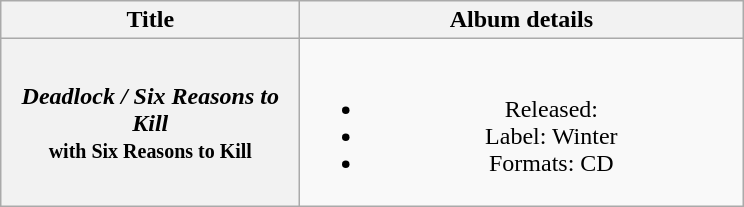<table class="wikitable plainrowheaders" style="text-align:center;">
<tr>
<th scope="col" style="width:12em;">Title</th>
<th scope="col" style="width:18em;">Album details</th>
</tr>
<tr>
<th scope="row"><em>Deadlock / Six Reasons to Kill</em><br><small>with Six Reasons to Kill</small></th>
<td><br><ul><li>Released: </li><li>Label: Winter</li><li>Formats: CD</li></ul></td>
</tr>
</table>
